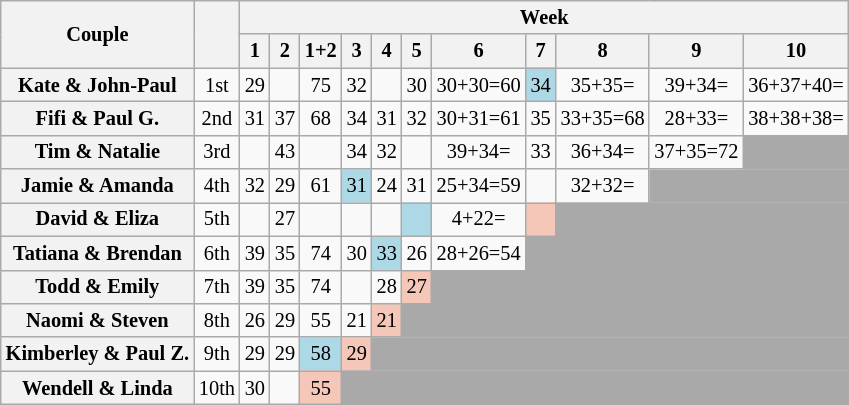<table class="wikitable sortable" style="text-align:center; font-size:85%">
<tr>
<th rowspan="2" scope="col">Couple</th>
<th rowspan="2" scope="col"></th>
<th colspan="11">Week</th>
</tr>
<tr>
<th scope="col">1</th>
<th scope="col">2</th>
<th scope="col">1+2</th>
<th scope="col">3</th>
<th scope="col">4</th>
<th scope="col">5</th>
<th scope="col">6</th>
<th scope="col">7</th>
<th scope="col">8</th>
<th scope="col">9</th>
<th scope="col">10</th>
</tr>
<tr>
<th scope="row">Kate & John-Paul</th>
<td>1st</td>
<td>29</td>
<td></td>
<td>75</td>
<td>32</td>
<td></td>
<td>30</td>
<td>30+30=60</td>
<td bgcolor="lightblue">34</td>
<td>35+35=</td>
<td>39+34=</td>
<td>36+37+40=</td>
</tr>
<tr>
<th scope="row">Fifi & Paul G.</th>
<td>2nd</td>
<td>31</td>
<td>37</td>
<td>68</td>
<td>34</td>
<td>31</td>
<td>32</td>
<td>30+31=61</td>
<td>35</td>
<td>33+35=68</td>
<td>28+33=</td>
<td>38+38+38=</td>
</tr>
<tr>
<th scope="row">Tim & Natalie</th>
<td>3rd</td>
<td></td>
<td>43</td>
<td></td>
<td>34</td>
<td>32</td>
<td></td>
<td>39+34=</td>
<td>33</td>
<td>36+34=</td>
<td>37+35=72</td>
<td bgcolor="darkgray"></td>
</tr>
<tr>
<th scope="row">Jamie & Amanda</th>
<td>4th</td>
<td>32</td>
<td>29</td>
<td>61</td>
<td bgcolor="lightblue">31</td>
<td>24</td>
<td>31</td>
<td>25+34=59</td>
<td></td>
<td>32+32=</td>
<td colspan="2" bgcolor="darkgray"></td>
</tr>
<tr>
<th scope="row">David & Eliza</th>
<td>5th</td>
<td></td>
<td>27</td>
<td></td>
<td></td>
<td></td>
<td bgcolor="lightblue"></td>
<td>4+22=</td>
<td bgcolor="f4c7b8"></td>
<td colspan="3" bgcolor="darkgray"></td>
</tr>
<tr>
<th scope="row">Tatiana & Brendan</th>
<td>6th</td>
<td>39</td>
<td>35</td>
<td>74</td>
<td>30</td>
<td bgcolor="lightblue">33</td>
<td>26</td>
<td>28+26=54</td>
<td colspan="4" bgcolor="darkgray"></td>
</tr>
<tr>
<th scope="row">Todd & Emily</th>
<td>7th</td>
<td>39</td>
<td>35</td>
<td>74</td>
<td></td>
<td>28</td>
<td bgcolor="f4c7b8">27</td>
<td colspan="5" bgcolor="darkgray"></td>
</tr>
<tr>
<th scope="row">Naomi & Steven</th>
<td>8th</td>
<td>26</td>
<td>29</td>
<td>55</td>
<td>21</td>
<td bgcolor="f4c7b8">21</td>
<td colspan="6" bgcolor="darkgray"></td>
</tr>
<tr>
<th scope="row">Kimberley & Paul Z.</th>
<td>9th</td>
<td>29</td>
<td>29</td>
<td bgcolor="lightblue">58</td>
<td bgcolor="f4c7b8">29</td>
<td colspan="7" bgcolor="darkgray"></td>
</tr>
<tr>
<th scope="row">Wendell & Linda</th>
<td>10th</td>
<td>30</td>
<td></td>
<td bgcolor="f4c7b8">55</td>
<td colspan="8" bgcolor="darkgray"></td>
</tr>
</table>
